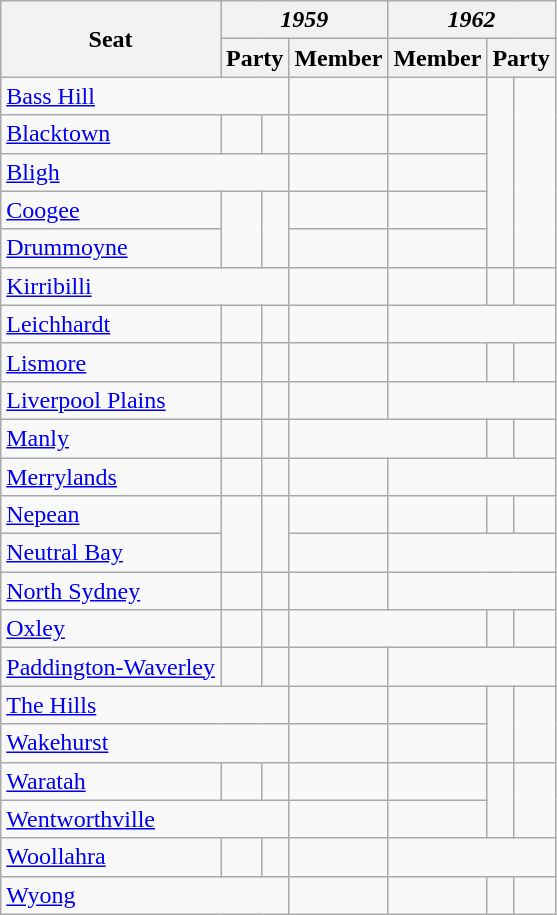<table class="wikitable sortable">
<tr>
<th rowspan=2>Seat</th>
<th colspan=3><em>1959</em></th>
<th colspan=3><em>1962</em></th>
</tr>
<tr>
<th colspan=2>Party</th>
<th>Member</th>
<th>Member</th>
<th colspan=2>Party</th>
</tr>
<tr>
<td colspan=3><a href='#'>Bass Hill</a></td>
<td></td>
<td></td>
<td rowspan=5></td>
<td rowspan=5 > </td>
</tr>
<tr>
<td><a href='#'>Blacktown</a></td>
<td> </td>
<td></td>
<td></td>
<td></td>
</tr>
<tr>
<td colspan="3"><a href='#'>Bligh</a></td>
<td></td>
<td></td>
</tr>
<tr>
<td><a href='#'>Coogee</a></td>
<td rowspan=2 > </td>
<td rowspan=2></td>
<td></td>
<td></td>
</tr>
<tr>
<td><a href='#'>Drummoyne</a></td>
<td></td>
<td></td>
</tr>
<tr>
<td colspan=3><a href='#'>Kirribilli</a></td>
<td></td>
<td></td>
<td></td>
<td> </td>
</tr>
<tr>
<td><a href='#'>Leichhardt</a></td>
<td> </td>
<td></td>
<td></td>
<td colspan=3></td>
</tr>
<tr>
<td><a href='#'>Lismore</a></td>
<td> </td>
<td></td>
<td></td>
<td></td>
<td></td>
<td> </td>
</tr>
<tr>
<td><a href='#'>Liverpool Plains</a></td>
<td> </td>
<td></td>
<td></td>
<td colspan=3></td>
</tr>
<tr>
<td><a href='#'>Manly</a></td>
<td> </td>
<td></td>
<td colspan=2 align=center></td>
<td></td>
<td> </td>
</tr>
<tr>
<td><a href='#'>Merrylands</a></td>
<td> </td>
<td></td>
<td></td>
<td colspan=3></td>
</tr>
<tr>
<td><a href='#'>Nepean</a></td>
<td rowspan=2 > </td>
<td rowspan=2></td>
<td></td>
<td></td>
<td></td>
<td> </td>
</tr>
<tr>
<td><a href='#'>Neutral Bay</a></td>
<td></td>
<td colspan=3></td>
</tr>
<tr>
<td><a href='#'>North Sydney</a></td>
<td> </td>
<td></td>
<td></td>
<td colspan=3></td>
</tr>
<tr>
<td><a href='#'>Oxley</a></td>
<td> </td>
<td></td>
<td colspan=2 align=center></td>
<td></td>
<td> </td>
</tr>
<tr>
<td><a href='#'>Paddington-Waverley</a></td>
<td> </td>
<td></td>
<td></td>
<td colspan=3></td>
</tr>
<tr>
<td colspan=3><a href='#'>The Hills</a></td>
<td></td>
<td></td>
<td rowspan=2></td>
<td rowspan=2 > </td>
</tr>
<tr>
<td colspan=3><a href='#'>Wakehurst</a></td>
<td></td>
<td></td>
</tr>
<tr>
<td><a href='#'>Waratah</a></td>
<td> </td>
<td></td>
<td></td>
<td></td>
<td rowspan=2></td>
<td rowspan=2 > </td>
</tr>
<tr>
<td colspan=3><a href='#'>Wentworthville</a></td>
<td></td>
<td></td>
</tr>
<tr>
<td><a href='#'>Woollahra</a></td>
<td> </td>
<td></td>
<td></td>
<td colspan=3></td>
</tr>
<tr>
<td colspan=3><a href='#'>Wyong</a></td>
<td></td>
<td></td>
<td></td>
<td> </td>
</tr>
</table>
